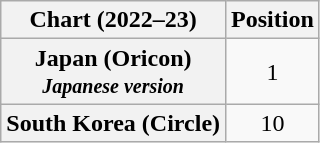<table class="wikitable sortable plainrowheaders" style="text-align:center">
<tr>
<th scope="col">Chart (2022–23)</th>
<th scope="col">Position</th>
</tr>
<tr>
<th scope="row">Japan (Oricon)<br><small><em>Japanese version</em></small></th>
<td>1</td>
</tr>
<tr>
<th scope="row">South Korea (Circle)</th>
<td>10</td>
</tr>
</table>
